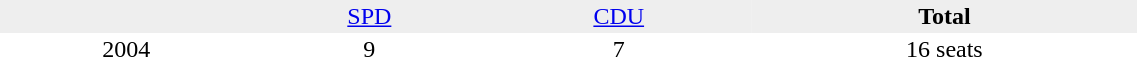<table border="0" cellpadding="2" cellspacing="0" width="60%">
<tr bgcolor="#eeeeee" align="center">
<td></td>
<td><a href='#'>SPD</a></td>
<td><a href='#'>CDU</a></td>
<td><strong>Total</strong></td>
</tr>
<tr align="center">
<td>2004</td>
<td>9</td>
<td>7</td>
<td>16 seats</td>
</tr>
</table>
